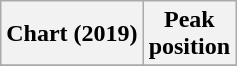<table class="wikitable plainrowheaders" style=text-align:center;">
<tr>
<th>Chart (2019)</th>
<th>Peak<br>position</th>
</tr>
<tr>
</tr>
</table>
